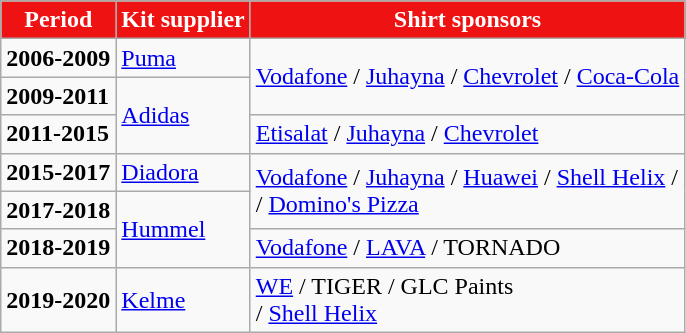<table class="wikitable" style="text-align: left">
<tr>
<th style="color:white; background:#EE1212">Period</th>
<th style="color:white; background:#EE1212">Kit supplier</th>
<th style="color:white; background:#EE1212">Shirt sponsors</th>
</tr>
<tr>
<td><strong>2006-2009</strong></td>
<td rowspan="1"> <a href='#'>Puma</a></td>
<td rowspan="2"> <a href='#'>Vodafone</a> /  <a href='#'>Juhayna</a> /  <a href='#'>Chevrolet</a> /  <a href='#'>Coca-Cola</a></td>
</tr>
<tr>
<td><strong>2009-2011</strong></td>
<td rowspan="2"> <a href='#'>Adidas</a></td>
</tr>
<tr>
<td><strong>2011-2015</strong></td>
<td rowspan="1"> <a href='#'>Etisalat</a> /  <a href='#'>Juhayna</a> /  <a href='#'>Chevrolet</a></td>
</tr>
<tr>
<td><strong>2015-2017</strong></td>
<td rowspan="1"> <a href='#'>Diadora</a></td>
<td rowspan="2"> <a href='#'>Vodafone</a> /  <a href='#'>Juhayna</a> /  <a href='#'>Huawei</a> /  <a href='#'>Shell Helix</a> / <br>    /  <a href='#'>Domino's Pizza</a></td>
</tr>
<tr>
<td><strong>2017-2018</strong></td>
<td rowspan="2"> <a href='#'>Hummel</a></td>
</tr>
<tr>
<td><strong>2018-2019</strong></td>
<td rowspan="1"> <a href='#'>Vodafone</a> /  <a href='#'>LAVA</a> /  TORNADO</td>
</tr>
<tr>
<td><strong>2019-2020</strong></td>
<td rowspan="1"> <a href='#'>Kelme</a></td>
<td rowspan="1"> <a href='#'>WE</a> /  TIGER /  GLC Paints<br>/  <a href='#'>Shell Helix</a></td>
</tr>
</table>
